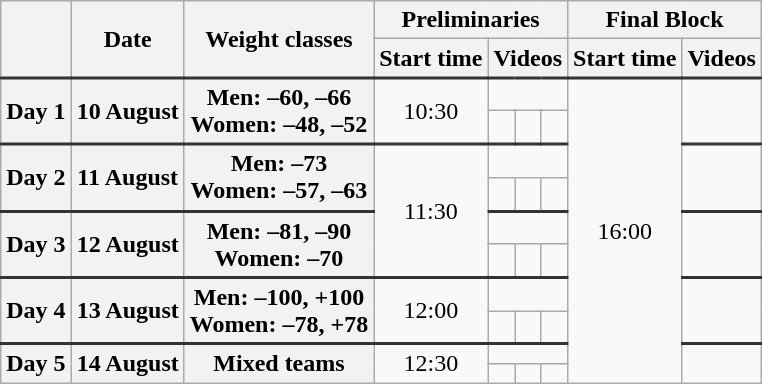<table class=wikitable style="text-align:center;">
<tr>
<th rowspan=2></th>
<th rowspan=2>Date</th>
<th rowspan=2>Weight classes</th>
<th colspan=4>Preliminaries</th>
<th colspan=2>Final Block</th>
</tr>
<tr>
<th>Start time</th>
<th colspan=3>Videos</th>
<th>Start time</th>
<th>Videos</th>
</tr>
<tr style="border-top: 2px solid #333333;">
<th rowspan=2>Day 1</th>
<th rowspan=2>10 August</th>
<th rowspan=2>Men: –60, –66 <br> Women: –48, –52</th>
<td rowspan=2>10:30</td>
<td colspan=3></td>
<td Rowspan=10>16:00</td>
<td rowspan=2></td>
</tr>
<tr>
<td></td>
<td></td>
<td></td>
</tr>
<tr style="border-top: 2px solid #333333;">
<th rowspan=2>Day 2</th>
<th rowspan=2>11 August</th>
<th rowspan=2>Men: –73<br> Women: –57, –63</th>
<td rowspan=4>11:30</td>
<td colspan=3></td>
<td rowspan=2></td>
</tr>
<tr>
<td></td>
<td></td>
<td></td>
</tr>
<tr style="border-top: 2px solid #333333;">
<th rowspan=2>Day 3</th>
<th rowspan=2>12 August</th>
<th rowspan=2>Men: –81, –90<br> Women: –70</th>
<td colspan=3></td>
<td rowspan=2></td>
</tr>
<tr>
<td></td>
<td></td>
<td></td>
</tr>
<tr style="border-top: 2px solid #333333;">
<th rowspan=2>Day 4</th>
<th rowspan=2>13 August</th>
<th rowspan=2>Men: –100, +100 <br> Women: –78, +78</th>
<td rowspan=2>12:00</td>
<td colspan=3></td>
<td rowspan=2></td>
</tr>
<tr>
<td></td>
<td></td>
<td></td>
</tr>
<tr style="border-top: 2px solid #333333;">
<th rowspan=2>Day 5</th>
<th rowspan=2>14 August</th>
<th rowspan=2>Mixed teams</th>
<td rowspan=2>12:30</td>
<td colspan=3></td>
<td rowspan=2></td>
</tr>
<tr>
<td></td>
<td></td>
<td></td>
</tr>
</table>
